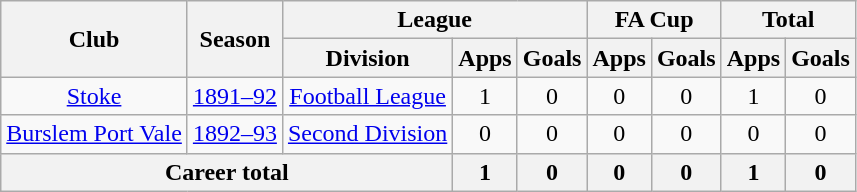<table class="wikitable" style="text-align: center;">
<tr>
<th rowspan="2">Club</th>
<th rowspan="2">Season</th>
<th colspan="3">League</th>
<th colspan="2">FA Cup</th>
<th colspan="2">Total</th>
</tr>
<tr>
<th>Division</th>
<th>Apps</th>
<th>Goals</th>
<th>Apps</th>
<th>Goals</th>
<th>Apps</th>
<th>Goals</th>
</tr>
<tr>
<td><a href='#'>Stoke</a></td>
<td><a href='#'>1891–92</a></td>
<td><a href='#'>Football League</a></td>
<td>1</td>
<td>0</td>
<td>0</td>
<td>0</td>
<td>1</td>
<td>0</td>
</tr>
<tr>
<td><a href='#'>Burslem Port Vale</a></td>
<td><a href='#'>1892–93</a></td>
<td><a href='#'>Second Division</a></td>
<td>0</td>
<td>0</td>
<td>0</td>
<td>0</td>
<td>0</td>
<td>0</td>
</tr>
<tr>
<th colspan="3">Career total</th>
<th>1</th>
<th>0</th>
<th>0</th>
<th>0</th>
<th>1</th>
<th>0</th>
</tr>
</table>
